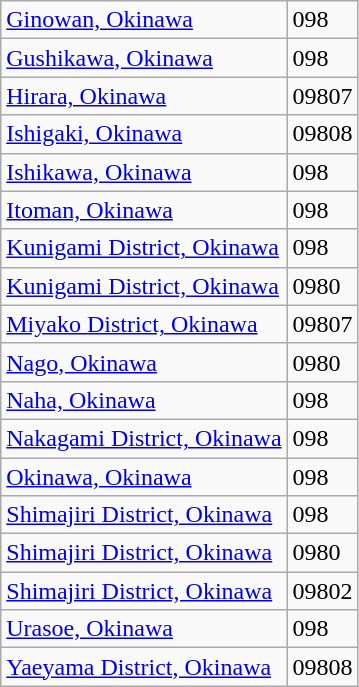<table class="wikitable">
<tr>
<td><a href='#'>Ginowan, Okinawa</a></td>
<td>098</td>
</tr>
<tr>
<td><a href='#'>Gushikawa, Okinawa</a></td>
<td>098</td>
</tr>
<tr>
<td><a href='#'>Hirara, Okinawa</a></td>
<td>09807</td>
</tr>
<tr>
<td><a href='#'>Ishigaki, Okinawa</a></td>
<td>09808</td>
</tr>
<tr>
<td><a href='#'>Ishikawa, Okinawa</a></td>
<td>098</td>
</tr>
<tr>
<td><a href='#'>Itoman, Okinawa</a></td>
<td>098</td>
</tr>
<tr>
<td><a href='#'>Kunigami District, Okinawa</a></td>
<td>098</td>
</tr>
<tr>
<td><a href='#'>Kunigami District, Okinawa</a></td>
<td>0980</td>
</tr>
<tr>
<td><a href='#'>Miyako District, Okinawa</a></td>
<td>09807</td>
</tr>
<tr>
<td><a href='#'>Nago, Okinawa</a></td>
<td>0980</td>
</tr>
<tr>
<td><a href='#'>Naha, Okinawa</a></td>
<td>098</td>
</tr>
<tr>
<td><a href='#'>Nakagami District, Okinawa</a></td>
<td>098</td>
</tr>
<tr>
<td><a href='#'>Okinawa, Okinawa</a></td>
<td>098</td>
</tr>
<tr>
<td><a href='#'>Shimajiri District, Okinawa</a></td>
<td>098</td>
</tr>
<tr>
<td><a href='#'>Shimajiri District, Okinawa</a></td>
<td>0980</td>
</tr>
<tr>
<td><a href='#'>Shimajiri District, Okinawa</a></td>
<td>09802</td>
</tr>
<tr>
<td><a href='#'>Urasoe, Okinawa</a></td>
<td>098</td>
</tr>
<tr>
<td><a href='#'>Yaeyama District, Okinawa</a></td>
<td>09808</td>
</tr>
</table>
